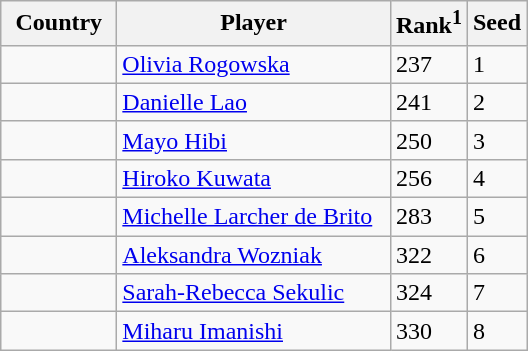<table class="sortable wikitable">
<tr>
<th style="width:70px;">Country</th>
<th style="width:175px;">Player</th>
<th>Rank<sup>1</sup></th>
<th>Seed</th>
</tr>
<tr>
<td></td>
<td><a href='#'>Olivia Rogowska</a></td>
<td>237</td>
<td>1</td>
</tr>
<tr>
<td></td>
<td><a href='#'>Danielle Lao</a></td>
<td>241</td>
<td>2</td>
</tr>
<tr>
<td></td>
<td><a href='#'>Mayo Hibi</a></td>
<td>250</td>
<td>3</td>
</tr>
<tr>
<td></td>
<td><a href='#'>Hiroko Kuwata</a></td>
<td>256</td>
<td>4</td>
</tr>
<tr>
<td></td>
<td><a href='#'>Michelle Larcher de Brito</a></td>
<td>283</td>
<td>5</td>
</tr>
<tr>
<td></td>
<td><a href='#'>Aleksandra Wozniak</a></td>
<td>322</td>
<td>6</td>
</tr>
<tr>
<td></td>
<td><a href='#'>Sarah-Rebecca Sekulic</a></td>
<td>324</td>
<td>7</td>
</tr>
<tr>
<td></td>
<td><a href='#'>Miharu Imanishi</a></td>
<td>330</td>
<td>8</td>
</tr>
</table>
